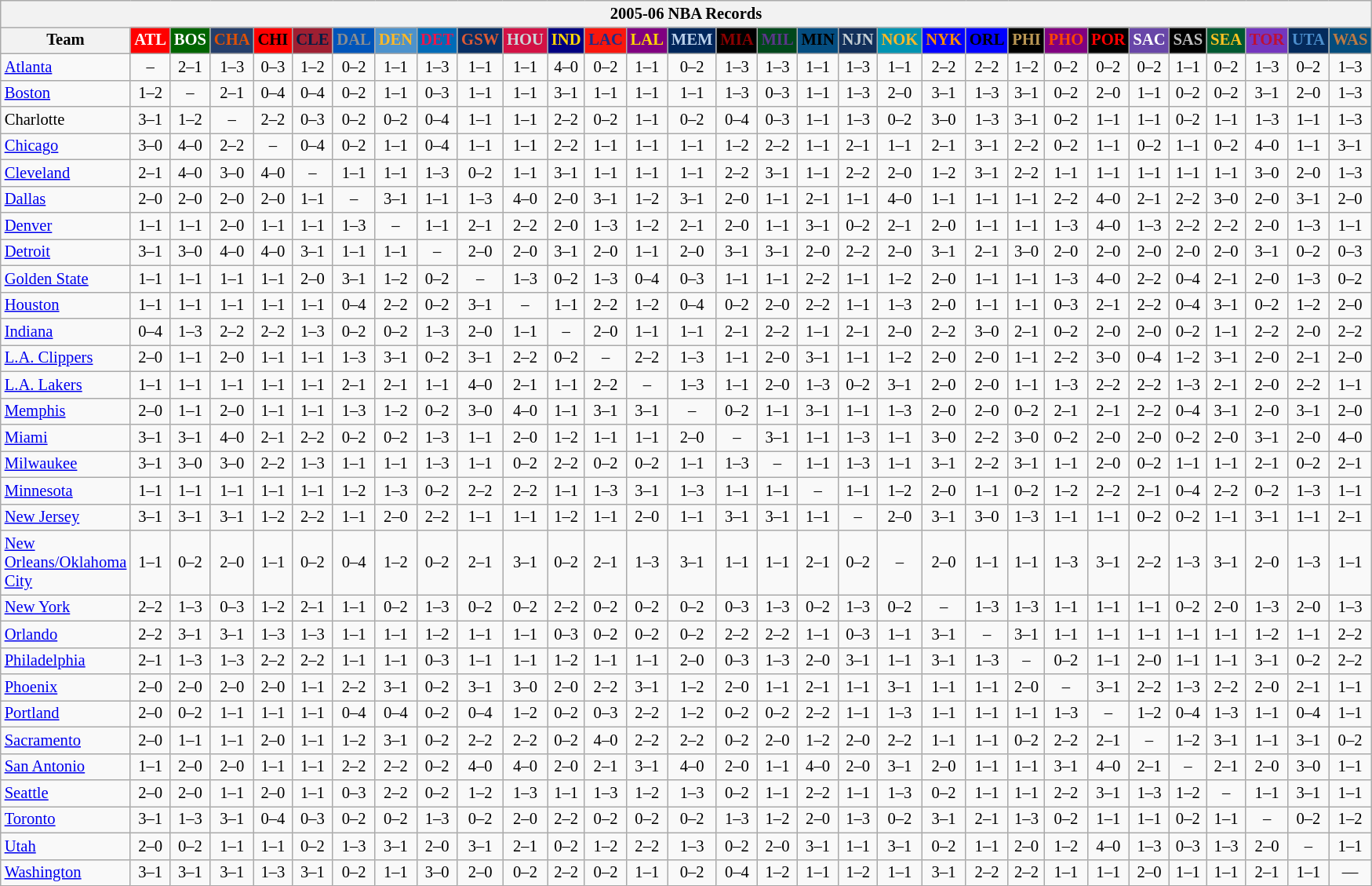<table class="wikitable mw-collapsible mw-collapsed" style="font-size:86%; text-align:center;">
<tr>
<th colspan=31>2005-06 NBA Records</th>
</tr>
<tr>
<th width=100>Team</th>
<th style="background:#FF0000;color:#FFFFFF;width=35">ATL</th>
<th style="background:#006400;color:#FFFFFF;width=35">BOS</th>
<th style="background:#253E6A;color:#DF5106;width=35">CHA</th>
<th style="background:#FF0000;color:#000000;width=35">CHI</th>
<th style="background:#9F1F32;color:#001D43;width=35">CLE</th>
<th style="background:#0055BA;color:#898D8F;width=35">DAL</th>
<th style="background:#4C92CC;color:#FDB827;width=35">DEN</th>
<th style="background:#006BB7;color:#ED164B;width=35">DET</th>
<th style="background:#072E63;color:#DC5A34;width=35">GSW</th>
<th style="background:#D31145;color:#CBD4D8;width=35">HOU</th>
<th style="background:#000080;color:#FFD700;width=35">IND</th>
<th style="background:#F9160D;color:#1A2E8B;width=35">LAC</th>
<th style="background:#800080;color:#FFD700;width=35">LAL</th>
<th style="background:#00265B;color:#BAD1EB;width=35">MEM</th>
<th style="background:#000000;color:#8B0000;width=35">MIA</th>
<th style="background:#00471B;color:#5C378A;width=35">MIL</th>
<th style="background:#044D80;color:#000000;width=35">MIN</th>
<th style="background:#12305B;color:#C4CED4;width=35">NJN</th>
<th style="background:#0093B1;color:#FDB827;width=35">NOK</th>
<th style="background:#0000FF;color:#FF8C00;width=35">NYK</th>
<th style="background:#0000FF;color:#000000;width=35">ORL</th>
<th style="background:#000000;color:#BB9754;width=35">PHI</th>
<th style="background:#800080;color:#FF4500;width=35">PHO</th>
<th style="background:#000000;color:#FF0000;width=35">POR</th>
<th style="background:#6846A8;color:#FFFFFF;width=35">SAC</th>
<th style="background:#000000;color:#C0C0C0;width=35">SAS</th>
<th style="background:#005831;color:#FFC322;width=35">SEA</th>
<th style="background:#7436BF;color:#BE0F34;width=35">TOR</th>
<th style="background:#042A5C;color:#4C8ECC;width=35">UTA</th>
<th style="background:#044D7D;color:#BC7A44;width=35">WAS</th>
</tr>
<tr>
<td style="text-align:left;"><a href='#'>Atlanta</a></td>
<td>–</td>
<td>2–1</td>
<td>1–3</td>
<td>0–3</td>
<td>1–2</td>
<td>0–2</td>
<td>1–1</td>
<td>1–3</td>
<td>1–1</td>
<td>1–1</td>
<td>4–0</td>
<td>0–2</td>
<td>1–1</td>
<td>0–2</td>
<td>1–3</td>
<td>1–3</td>
<td>1–1</td>
<td>1–3</td>
<td>1–1</td>
<td>2–2</td>
<td>2–2</td>
<td>1–2</td>
<td>0–2</td>
<td>0–2</td>
<td>0–2</td>
<td>1–1</td>
<td>0–2</td>
<td>1–3</td>
<td>0–2</td>
<td>1–3</td>
</tr>
<tr>
<td style="text-align:left;"><a href='#'>Boston</a></td>
<td>1–2</td>
<td>–</td>
<td>2–1</td>
<td>0–4</td>
<td>0–4</td>
<td>0–2</td>
<td>1–1</td>
<td>0–3</td>
<td>1–1</td>
<td>1–1</td>
<td>3–1</td>
<td>1–1</td>
<td>1–1</td>
<td>1–1</td>
<td>1–3</td>
<td>0–3</td>
<td>1–1</td>
<td>1–3</td>
<td>2–0</td>
<td>3–1</td>
<td>1–3</td>
<td>3–1</td>
<td>0–2</td>
<td>2–0</td>
<td>1–1</td>
<td>0–2</td>
<td>0–2</td>
<td>3–1</td>
<td>2–0</td>
<td>1–3</td>
</tr>
<tr>
<td style="text-align:left;">Charlotte</td>
<td>3–1</td>
<td>1–2</td>
<td>–</td>
<td>2–2</td>
<td>0–3</td>
<td>0–2</td>
<td>0–2</td>
<td>0–4</td>
<td>1–1</td>
<td>1–1</td>
<td>2–2</td>
<td>0–2</td>
<td>1–1</td>
<td>0–2</td>
<td>0–4</td>
<td>0–3</td>
<td>1–1</td>
<td>1–3</td>
<td>0–2</td>
<td>3–0</td>
<td>1–3</td>
<td>3–1</td>
<td>0–2</td>
<td>1–1</td>
<td>1–1</td>
<td>0–2</td>
<td>1–1</td>
<td>1–3</td>
<td>1–1</td>
<td>1–3</td>
</tr>
<tr>
<td style="text-align:left;"><a href='#'>Chicago</a></td>
<td>3–0</td>
<td>4–0</td>
<td>2–2</td>
<td>–</td>
<td>0–4</td>
<td>0–2</td>
<td>1–1</td>
<td>0–4</td>
<td>1–1</td>
<td>1–1</td>
<td>2–2</td>
<td>1–1</td>
<td>1–1</td>
<td>1–1</td>
<td>1–2</td>
<td>2–2</td>
<td>1–1</td>
<td>2–1</td>
<td>1–1</td>
<td>2–1</td>
<td>3–1</td>
<td>2–2</td>
<td>0–2</td>
<td>1–1</td>
<td>0–2</td>
<td>1–1</td>
<td>0–2</td>
<td>4–0</td>
<td>1–1</td>
<td>3–1</td>
</tr>
<tr>
<td style="text-align:left;"><a href='#'>Cleveland</a></td>
<td>2–1</td>
<td>4–0</td>
<td>3–0</td>
<td>4–0</td>
<td>–</td>
<td>1–1</td>
<td>1–1</td>
<td>1–3</td>
<td>0–2</td>
<td>1–1</td>
<td>3–1</td>
<td>1–1</td>
<td>1–1</td>
<td>1–1</td>
<td>2–2</td>
<td>3–1</td>
<td>1–1</td>
<td>2–2</td>
<td>2–0</td>
<td>1–2</td>
<td>3–1</td>
<td>2–2</td>
<td>1–1</td>
<td>1–1</td>
<td>1–1</td>
<td>1–1</td>
<td>1–1</td>
<td>3–0</td>
<td>2–0</td>
<td>1–3</td>
</tr>
<tr>
<td style="text-align:left;"><a href='#'>Dallas</a></td>
<td>2–0</td>
<td>2–0</td>
<td>2–0</td>
<td>2–0</td>
<td>1–1</td>
<td>–</td>
<td>3–1</td>
<td>1–1</td>
<td>1–3</td>
<td>4–0</td>
<td>2–0</td>
<td>3–1</td>
<td>1–2</td>
<td>3–1</td>
<td>2–0</td>
<td>1–1</td>
<td>2–1</td>
<td>1–1</td>
<td>4–0</td>
<td>1–1</td>
<td>1–1</td>
<td>1–1</td>
<td>2–2</td>
<td>4–0</td>
<td>2–1</td>
<td>2–2</td>
<td>3–0</td>
<td>2–0</td>
<td>3–1</td>
<td>2–0</td>
</tr>
<tr>
<td style="text-align:left;"><a href='#'>Denver</a></td>
<td>1–1</td>
<td>1–1</td>
<td>2–0</td>
<td>1–1</td>
<td>1–1</td>
<td>1–3</td>
<td>–</td>
<td>1–1</td>
<td>2–1</td>
<td>2–2</td>
<td>2–0</td>
<td>1–3</td>
<td>1–2</td>
<td>2–1</td>
<td>2–0</td>
<td>1–1</td>
<td>3–1</td>
<td>0–2</td>
<td>2–1</td>
<td>2–0</td>
<td>1–1</td>
<td>1–1</td>
<td>1–3</td>
<td>4–0</td>
<td>1–3</td>
<td>2–2</td>
<td>2–2</td>
<td>2–0</td>
<td>1–3</td>
<td>1–1</td>
</tr>
<tr>
<td style="text-align:left;"><a href='#'>Detroit</a></td>
<td>3–1</td>
<td>3–0</td>
<td>4–0</td>
<td>4–0</td>
<td>3–1</td>
<td>1–1</td>
<td>1–1</td>
<td>–</td>
<td>2–0</td>
<td>2–0</td>
<td>3–1</td>
<td>2–0</td>
<td>1–1</td>
<td>2–0</td>
<td>3–1</td>
<td>3–1</td>
<td>2–0</td>
<td>2–2</td>
<td>2–0</td>
<td>3–1</td>
<td>2–1</td>
<td>3–0</td>
<td>2–0</td>
<td>2–0</td>
<td>2–0</td>
<td>2–0</td>
<td>2–0</td>
<td>3–1</td>
<td>0–2</td>
<td>0–3</td>
</tr>
<tr>
<td style="text-align:left;"><a href='#'>Golden State</a></td>
<td>1–1</td>
<td>1–1</td>
<td>1–1</td>
<td>1–1</td>
<td>2–0</td>
<td>3–1</td>
<td>1–2</td>
<td>0–2</td>
<td>–</td>
<td>1–3</td>
<td>0–2</td>
<td>1–3</td>
<td>0–4</td>
<td>0–3</td>
<td>1–1</td>
<td>1–1</td>
<td>2–2</td>
<td>1–1</td>
<td>1–2</td>
<td>2–0</td>
<td>1–1</td>
<td>1–1</td>
<td>1–3</td>
<td>4–0</td>
<td>2–2</td>
<td>0–4</td>
<td>2–1</td>
<td>2–0</td>
<td>1–3</td>
<td>0–2</td>
</tr>
<tr>
<td style="text-align:left;"><a href='#'>Houston</a></td>
<td>1–1</td>
<td>1–1</td>
<td>1–1</td>
<td>1–1</td>
<td>1–1</td>
<td>0–4</td>
<td>2–2</td>
<td>0–2</td>
<td>3–1</td>
<td>–</td>
<td>1–1</td>
<td>2–2</td>
<td>1–2</td>
<td>0–4</td>
<td>0–2</td>
<td>2–0</td>
<td>2–2</td>
<td>1–1</td>
<td>1–3</td>
<td>2–0</td>
<td>1–1</td>
<td>1–1</td>
<td>0–3</td>
<td>2–1</td>
<td>2–2</td>
<td>0–4</td>
<td>3–1</td>
<td>0–2</td>
<td>1–2</td>
<td>2–0</td>
</tr>
<tr>
<td style="text-align:left;"><a href='#'>Indiana</a></td>
<td>0–4</td>
<td>1–3</td>
<td>2–2</td>
<td>2–2</td>
<td>1–3</td>
<td>0–2</td>
<td>0–2</td>
<td>1–3</td>
<td>2–0</td>
<td>1–1</td>
<td>–</td>
<td>2–0</td>
<td>1–1</td>
<td>1–1</td>
<td>2–1</td>
<td>2–2</td>
<td>1–1</td>
<td>2–1</td>
<td>2–0</td>
<td>2–2</td>
<td>3–0</td>
<td>2–1</td>
<td>0–2</td>
<td>2–0</td>
<td>2–0</td>
<td>0–2</td>
<td>1–1</td>
<td>2–2</td>
<td>2–0</td>
<td>2–2</td>
</tr>
<tr>
<td style="text-align:left;"><a href='#'>L.A. Clippers</a></td>
<td>2–0</td>
<td>1–1</td>
<td>2–0</td>
<td>1–1</td>
<td>1–1</td>
<td>1–3</td>
<td>3–1</td>
<td>0–2</td>
<td>3–1</td>
<td>2–2</td>
<td>0–2</td>
<td>–</td>
<td>2–2</td>
<td>1–3</td>
<td>1–1</td>
<td>2–0</td>
<td>3–1</td>
<td>1–1</td>
<td>1–2</td>
<td>2–0</td>
<td>2–0</td>
<td>1–1</td>
<td>2–2</td>
<td>3–0</td>
<td>0–4</td>
<td>1–2</td>
<td>3–1</td>
<td>2–0</td>
<td>2–1</td>
<td>2–0</td>
</tr>
<tr>
<td style="text-align:left;"><a href='#'>L.A. Lakers</a></td>
<td>1–1</td>
<td>1–1</td>
<td>1–1</td>
<td>1–1</td>
<td>1–1</td>
<td>2–1</td>
<td>2–1</td>
<td>1–1</td>
<td>4–0</td>
<td>2–1</td>
<td>1–1</td>
<td>2–2</td>
<td>–</td>
<td>1–3</td>
<td>1–1</td>
<td>2–0</td>
<td>1–3</td>
<td>0–2</td>
<td>3–1</td>
<td>2–0</td>
<td>2–0</td>
<td>1–1</td>
<td>1–3</td>
<td>2–2</td>
<td>2–2</td>
<td>1–3</td>
<td>2–1</td>
<td>2–0</td>
<td>2–2</td>
<td>1–1</td>
</tr>
<tr>
<td style="text-align:left;"><a href='#'>Memphis</a></td>
<td>2–0</td>
<td>1–1</td>
<td>2–0</td>
<td>1–1</td>
<td>1–1</td>
<td>1–3</td>
<td>1–2</td>
<td>0–2</td>
<td>3–0</td>
<td>4–0</td>
<td>1–1</td>
<td>3–1</td>
<td>3–1</td>
<td>–</td>
<td>0–2</td>
<td>1–1</td>
<td>3–1</td>
<td>1–1</td>
<td>1–3</td>
<td>2–0</td>
<td>2–0</td>
<td>0–2</td>
<td>2–1</td>
<td>2–1</td>
<td>2–2</td>
<td>0–4</td>
<td>3–1</td>
<td>2–0</td>
<td>3–1</td>
<td>2–0</td>
</tr>
<tr>
<td style="text-align:left;"><a href='#'>Miami</a></td>
<td>3–1</td>
<td>3–1</td>
<td>4–0</td>
<td>2–1</td>
<td>2–2</td>
<td>0–2</td>
<td>0–2</td>
<td>1–3</td>
<td>1–1</td>
<td>2–0</td>
<td>1–2</td>
<td>1–1</td>
<td>1–1</td>
<td>2–0</td>
<td>–</td>
<td>3–1</td>
<td>1–1</td>
<td>1–3</td>
<td>1–1</td>
<td>3–0</td>
<td>2–2</td>
<td>3–0</td>
<td>0–2</td>
<td>2–0</td>
<td>2–0</td>
<td>0–2</td>
<td>2–0</td>
<td>3–1</td>
<td>2–0</td>
<td>4–0</td>
</tr>
<tr>
<td style="text-align:left;"><a href='#'>Milwaukee</a></td>
<td>3–1</td>
<td>3–0</td>
<td>3–0</td>
<td>2–2</td>
<td>1–3</td>
<td>1–1</td>
<td>1–1</td>
<td>1–3</td>
<td>1–1</td>
<td>0–2</td>
<td>2–2</td>
<td>0–2</td>
<td>0–2</td>
<td>1–1</td>
<td>1–3</td>
<td>–</td>
<td>1–1</td>
<td>1–3</td>
<td>1–1</td>
<td>3–1</td>
<td>2–2</td>
<td>3–1</td>
<td>1–1</td>
<td>2–0</td>
<td>0–2</td>
<td>1–1</td>
<td>1–1</td>
<td>2–1</td>
<td>0–2</td>
<td>2–1</td>
</tr>
<tr>
<td style="text-align:left;"><a href='#'>Minnesota</a></td>
<td>1–1</td>
<td>1–1</td>
<td>1–1</td>
<td>1–1</td>
<td>1–1</td>
<td>1–2</td>
<td>1–3</td>
<td>0–2</td>
<td>2–2</td>
<td>2–2</td>
<td>1–1</td>
<td>1–3</td>
<td>3–1</td>
<td>1–3</td>
<td>1–1</td>
<td>1–1</td>
<td>–</td>
<td>1–1</td>
<td>1–2</td>
<td>2–0</td>
<td>1–1</td>
<td>0–2</td>
<td>1–2</td>
<td>2–2</td>
<td>2–1</td>
<td>0–4</td>
<td>2–2</td>
<td>0–2</td>
<td>1–3</td>
<td>1–1</td>
</tr>
<tr>
<td style="text-align:left;"><a href='#'>New Jersey</a></td>
<td>3–1</td>
<td>3–1</td>
<td>3–1</td>
<td>1–2</td>
<td>2–2</td>
<td>1–1</td>
<td>2–0</td>
<td>2–2</td>
<td>1–1</td>
<td>1–1</td>
<td>1–2</td>
<td>1–1</td>
<td>2–0</td>
<td>1–1</td>
<td>3–1</td>
<td>3–1</td>
<td>1–1</td>
<td>–</td>
<td>2–0</td>
<td>3–1</td>
<td>3–0</td>
<td>1–3</td>
<td>1–1</td>
<td>1–1</td>
<td>0–2</td>
<td>0–2</td>
<td>1–1</td>
<td>3–1</td>
<td>1–1</td>
<td>2–1</td>
</tr>
<tr>
<td style="text-align:left;"><a href='#'>New Orleans/Oklahoma City</a></td>
<td>1–1</td>
<td>0–2</td>
<td>2–0</td>
<td>1–1</td>
<td>0–2</td>
<td>0–4</td>
<td>1–2</td>
<td>0–2</td>
<td>2–1</td>
<td>3–1</td>
<td>0–2</td>
<td>2–1</td>
<td>1–3</td>
<td>3–1</td>
<td>1–1</td>
<td>1–1</td>
<td>2–1</td>
<td>0–2</td>
<td>–</td>
<td>2–0</td>
<td>1–1</td>
<td>1–1</td>
<td>1–3</td>
<td>3–1</td>
<td>2–2</td>
<td>1–3</td>
<td>3–1</td>
<td>2–0</td>
<td>1–3</td>
<td>1–1</td>
</tr>
<tr>
<td style="text-align:left;"><a href='#'>New York</a></td>
<td>2–2</td>
<td>1–3</td>
<td>0–3</td>
<td>1–2</td>
<td>2–1</td>
<td>1–1</td>
<td>0–2</td>
<td>1–3</td>
<td>0–2</td>
<td>0–2</td>
<td>2–2</td>
<td>0–2</td>
<td>0–2</td>
<td>0–2</td>
<td>0–3</td>
<td>1–3</td>
<td>0–2</td>
<td>1–3</td>
<td>0–2</td>
<td>–</td>
<td>1–3</td>
<td>1–3</td>
<td>1–1</td>
<td>1–1</td>
<td>1–1</td>
<td>0–2</td>
<td>2–0</td>
<td>1–3</td>
<td>2–0</td>
<td>1–3</td>
</tr>
<tr>
<td style="text-align:left;"><a href='#'>Orlando</a></td>
<td>2–2</td>
<td>3–1</td>
<td>3–1</td>
<td>1–3</td>
<td>1–3</td>
<td>1–1</td>
<td>1–1</td>
<td>1–2</td>
<td>1–1</td>
<td>1–1</td>
<td>0–3</td>
<td>0–2</td>
<td>0–2</td>
<td>0–2</td>
<td>2–2</td>
<td>2–2</td>
<td>1–1</td>
<td>0–3</td>
<td>1–1</td>
<td>3–1</td>
<td>–</td>
<td>3–1</td>
<td>1–1</td>
<td>1–1</td>
<td>1–1</td>
<td>1–1</td>
<td>1–1</td>
<td>1–2</td>
<td>1–1</td>
<td>2–2</td>
</tr>
<tr>
<td style="text-align:left;"><a href='#'>Philadelphia</a></td>
<td>2–1</td>
<td>1–3</td>
<td>1–3</td>
<td>2–2</td>
<td>2–2</td>
<td>1–1</td>
<td>1–1</td>
<td>0–3</td>
<td>1–1</td>
<td>1–1</td>
<td>1–2</td>
<td>1–1</td>
<td>1–1</td>
<td>2–0</td>
<td>0–3</td>
<td>1–3</td>
<td>2–0</td>
<td>3–1</td>
<td>1–1</td>
<td>3–1</td>
<td>1–3</td>
<td>–</td>
<td>0–2</td>
<td>1–1</td>
<td>2–0</td>
<td>1–1</td>
<td>1–1</td>
<td>3–1</td>
<td>0–2</td>
<td>2–2</td>
</tr>
<tr>
<td style="text-align:left;"><a href='#'>Phoenix</a></td>
<td>2–0</td>
<td>2–0</td>
<td>2–0</td>
<td>2–0</td>
<td>1–1</td>
<td>2–2</td>
<td>3–1</td>
<td>0–2</td>
<td>3–1</td>
<td>3–0</td>
<td>2–0</td>
<td>2–2</td>
<td>3–1</td>
<td>1–2</td>
<td>2–0</td>
<td>1–1</td>
<td>2–1</td>
<td>1–1</td>
<td>3–1</td>
<td>1–1</td>
<td>1–1</td>
<td>2–0</td>
<td>–</td>
<td>3–1</td>
<td>2–2</td>
<td>1–3</td>
<td>2–2</td>
<td>2–0</td>
<td>2–1</td>
<td>1–1</td>
</tr>
<tr>
<td style="text-align:left;"><a href='#'>Portland</a></td>
<td>2–0</td>
<td>0–2</td>
<td>1–1</td>
<td>1–1</td>
<td>1–1</td>
<td>0–4</td>
<td>0–4</td>
<td>0–2</td>
<td>0–4</td>
<td>1–2</td>
<td>0–2</td>
<td>0–3</td>
<td>2–2</td>
<td>1–2</td>
<td>0–2</td>
<td>0–2</td>
<td>2–2</td>
<td>1–1</td>
<td>1–3</td>
<td>1–1</td>
<td>1–1</td>
<td>1–1</td>
<td>1–3</td>
<td>–</td>
<td>1–2</td>
<td>0–4</td>
<td>1–3</td>
<td>1–1</td>
<td>0–4</td>
<td>1–1</td>
</tr>
<tr>
<td style="text-align:left;"><a href='#'>Sacramento</a></td>
<td>2–0</td>
<td>1–1</td>
<td>1–1</td>
<td>2–0</td>
<td>1–1</td>
<td>1–2</td>
<td>3–1</td>
<td>0–2</td>
<td>2–2</td>
<td>2–2</td>
<td>0–2</td>
<td>4–0</td>
<td>2–2</td>
<td>2–2</td>
<td>0–2</td>
<td>2–0</td>
<td>1–2</td>
<td>2–0</td>
<td>2–2</td>
<td>1–1</td>
<td>1–1</td>
<td>0–2</td>
<td>2–2</td>
<td>2–1</td>
<td>–</td>
<td>1–2</td>
<td>3–1</td>
<td>1–1</td>
<td>3–1</td>
<td>0–2</td>
</tr>
<tr>
<td style="text-align:left;"><a href='#'>San Antonio</a></td>
<td>1–1</td>
<td>2–0</td>
<td>2–0</td>
<td>1–1</td>
<td>1–1</td>
<td>2–2</td>
<td>2–2</td>
<td>0–2</td>
<td>4–0</td>
<td>4–0</td>
<td>2–0</td>
<td>2–1</td>
<td>3–1</td>
<td>4–0</td>
<td>2–0</td>
<td>1–1</td>
<td>4–0</td>
<td>2–0</td>
<td>3–1</td>
<td>2–0</td>
<td>1–1</td>
<td>1–1</td>
<td>3–1</td>
<td>4–0</td>
<td>2–1</td>
<td>–</td>
<td>2–1</td>
<td>2–0</td>
<td>3–0</td>
<td>1–1</td>
</tr>
<tr>
<td style="text-align:left;"><a href='#'>Seattle</a></td>
<td>2–0</td>
<td>2–0</td>
<td>1–1</td>
<td>2–0</td>
<td>1–1</td>
<td>0–3</td>
<td>2–2</td>
<td>0–2</td>
<td>1–2</td>
<td>1–3</td>
<td>1–1</td>
<td>1–3</td>
<td>1–2</td>
<td>1–3</td>
<td>0–2</td>
<td>1–1</td>
<td>2–2</td>
<td>1–1</td>
<td>1–3</td>
<td>0–2</td>
<td>1–1</td>
<td>1–1</td>
<td>2–2</td>
<td>3–1</td>
<td>1–3</td>
<td>1–2</td>
<td>–</td>
<td>1–1</td>
<td>3–1</td>
<td>1–1</td>
</tr>
<tr>
<td style="text-align:left;"><a href='#'>Toronto</a></td>
<td>3–1</td>
<td>1–3</td>
<td>3–1</td>
<td>0–4</td>
<td>0–3</td>
<td>0–2</td>
<td>0–2</td>
<td>1–3</td>
<td>0–2</td>
<td>2–0</td>
<td>2–2</td>
<td>0–2</td>
<td>0–2</td>
<td>0–2</td>
<td>1–3</td>
<td>1–2</td>
<td>2–0</td>
<td>1–3</td>
<td>0–2</td>
<td>3–1</td>
<td>2–1</td>
<td>1–3</td>
<td>0–2</td>
<td>1–1</td>
<td>1–1</td>
<td>0–2</td>
<td>1–1</td>
<td>–</td>
<td>0–2</td>
<td>1–2</td>
</tr>
<tr>
<td style="text-align:left;"><a href='#'>Utah</a></td>
<td>2–0</td>
<td>0–2</td>
<td>1–1</td>
<td>1–1</td>
<td>0–2</td>
<td>1–3</td>
<td>3–1</td>
<td>2–0</td>
<td>3–1</td>
<td>2–1</td>
<td>0–2</td>
<td>1–2</td>
<td>2–2</td>
<td>1–3</td>
<td>0–2</td>
<td>2–0</td>
<td>3–1</td>
<td>1–1</td>
<td>3–1</td>
<td>0–2</td>
<td>1–1</td>
<td>2–0</td>
<td>1–2</td>
<td>4–0</td>
<td>1–3</td>
<td>0–3</td>
<td>1–3</td>
<td>2–0</td>
<td>–</td>
<td>1–1</td>
</tr>
<tr>
<td style="text-align:left;"><a href='#'>Washington</a></td>
<td>3–1</td>
<td>3–1</td>
<td>3–1</td>
<td>1–3</td>
<td>3–1</td>
<td>0–2</td>
<td>1–1</td>
<td>3–0</td>
<td>2–0</td>
<td>0–2</td>
<td>2–2</td>
<td>0–2</td>
<td>1–1</td>
<td>0–2</td>
<td>0–4</td>
<td>1–2</td>
<td>1–1</td>
<td>1–2</td>
<td>1–1</td>
<td>3–1</td>
<td>2–2</td>
<td>2–2</td>
<td>1–1</td>
<td>1–1</td>
<td>2–0</td>
<td>1–1</td>
<td>1–1</td>
<td>2–1</td>
<td>1–1</td>
<td>—</td>
</tr>
</table>
